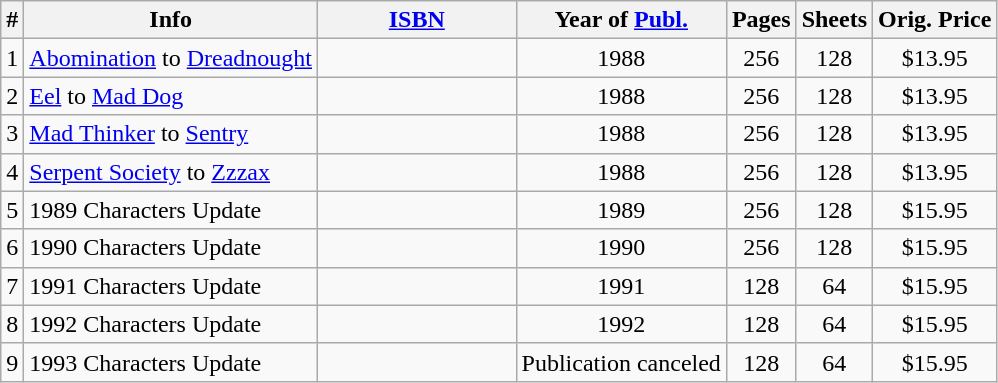<table class="wikitable" style="text-align: center">
<tr>
<th>#</th>
<th>Info</th>
<th width="125"><a href='#'>ISBN</a></th>
<th>Year of <a href='#'>Publ.</a></th>
<th>Pages</th>
<th>Sheets</th>
<th>Orig. Price</th>
</tr>
<tr>
<td>1</td>
<td align="left"><a href='#'>Abomination</a> to <a href='#'>Dreadnought</a></td>
<td></td>
<td>1988</td>
<td>256</td>
<td>128</td>
<td>$13.95</td>
</tr>
<tr>
<td>2</td>
<td align="left"><a href='#'>Eel</a> to <a href='#'>Mad Dog</a></td>
<td></td>
<td>1988</td>
<td>256</td>
<td>128</td>
<td>$13.95</td>
</tr>
<tr>
<td>3</td>
<td align="left"><a href='#'>Mad Thinker</a> to <a href='#'>Sentry</a></td>
<td></td>
<td>1988</td>
<td>256</td>
<td>128</td>
<td>$13.95</td>
</tr>
<tr>
<td>4</td>
<td align="left"><a href='#'>Serpent Society</a> to <a href='#'>Zzzax</a></td>
<td></td>
<td>1988</td>
<td>256</td>
<td>128</td>
<td>$13.95</td>
</tr>
<tr>
<td>5</td>
<td align="left">1989 Characters Update</td>
<td></td>
<td>1989</td>
<td>256</td>
<td>128</td>
<td>$15.95</td>
</tr>
<tr>
<td>6</td>
<td align="left">1990 Characters Update</td>
<td></td>
<td>1990</td>
<td>256</td>
<td>128</td>
<td>$15.95</td>
</tr>
<tr>
<td>7</td>
<td align="left">1991 Characters Update</td>
<td></td>
<td>1991</td>
<td>128</td>
<td>64</td>
<td>$15.95</td>
</tr>
<tr>
<td>8</td>
<td align="left">1992 Characters Update</td>
<td></td>
<td>1992</td>
<td>128</td>
<td>64</td>
<td>$15.95</td>
</tr>
<tr>
<td>9</td>
<td align="left">1993 Characters Update</td>
<td></td>
<td>Publication canceled</td>
<td>128</td>
<td>64</td>
<td>$15.95</td>
</tr>
</table>
